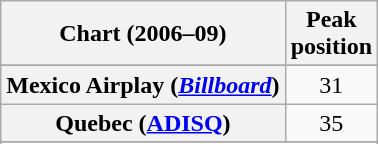<table class="wikitable sortable plainrowheaders" style="text-align:center">
<tr>
<th scope="col">Chart (2006–09)</th>
<th scope="col">Peak<br> position</th>
</tr>
<tr>
</tr>
<tr>
</tr>
<tr>
</tr>
<tr>
<th scope="row">Mexico Airplay (<em><a href='#'>Billboard</a></em>)</th>
<td>31</td>
</tr>
<tr>
<th scope="row">Quebec (<a href='#'>ADISQ</a>)</th>
<td>35</td>
</tr>
<tr>
</tr>
<tr>
</tr>
<tr>
</tr>
</table>
